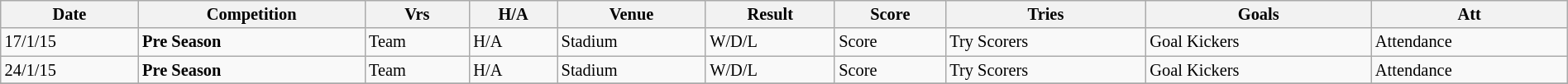<table class="wikitable" style="font-size:85%;" width="100%">
<tr>
<th>Date</th>
<th>Competition</th>
<th>Vrs</th>
<th>H/A</th>
<th>Venue</th>
<th>Result</th>
<th>Score</th>
<th>Tries</th>
<th>Goals</th>
<th>Att</th>
</tr>
<tr>
<td>17/1/15</td>
<td><strong>Pre Season</strong></td>
<td>Team</td>
<td>H/A</td>
<td>Stadium</td>
<td>W/D/L</td>
<td>Score</td>
<td>Try Scorers</td>
<td>Goal Kickers</td>
<td>Attendance</td>
</tr>
<tr>
<td>24/1/15</td>
<td><strong>Pre Season</strong></td>
<td>Team</td>
<td>H/A</td>
<td>Stadium</td>
<td>W/D/L</td>
<td>Score</td>
<td>Try Scorers</td>
<td>Goal Kickers</td>
<td>Attendance</td>
</tr>
<tr>
</tr>
</table>
